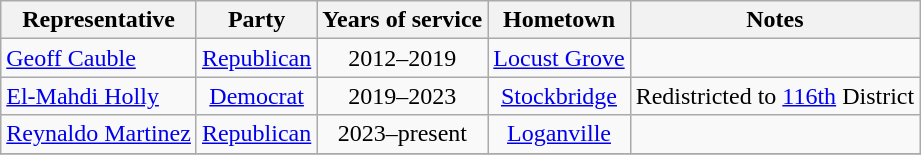<table class=wikitable style="text-align:center">
<tr>
<th>Representative</th>
<th>Party</th>
<th>Years of service</th>
<th>Hometown</th>
<th>Notes</th>
</tr>
<tr>
<td align=left nowrap><a href='#'>Geoff Cauble</a></td>
<td><a href='#'>Republican</a></td>
<td>2012–2019</td>
<td><a href='#'>Locust Grove</a></td>
<td></td>
</tr>
<tr>
<td align=left nowrap><a href='#'>El-Mahdi Holly</a></td>
<td><a href='#'>Democrat</a></td>
<td>2019–2023</td>
<td><a href='#'>Stockbridge</a></td>
<td>Redistricted to <a href='#'>116th</a> District</td>
</tr>
<tr>
<td><a href='#'>Reynaldo Martinez</a></td>
<td><a href='#'>Republican</a></td>
<td>2023–present</td>
<td><a href='#'>Loganville</a></td>
<td></td>
</tr>
<tr>
</tr>
</table>
